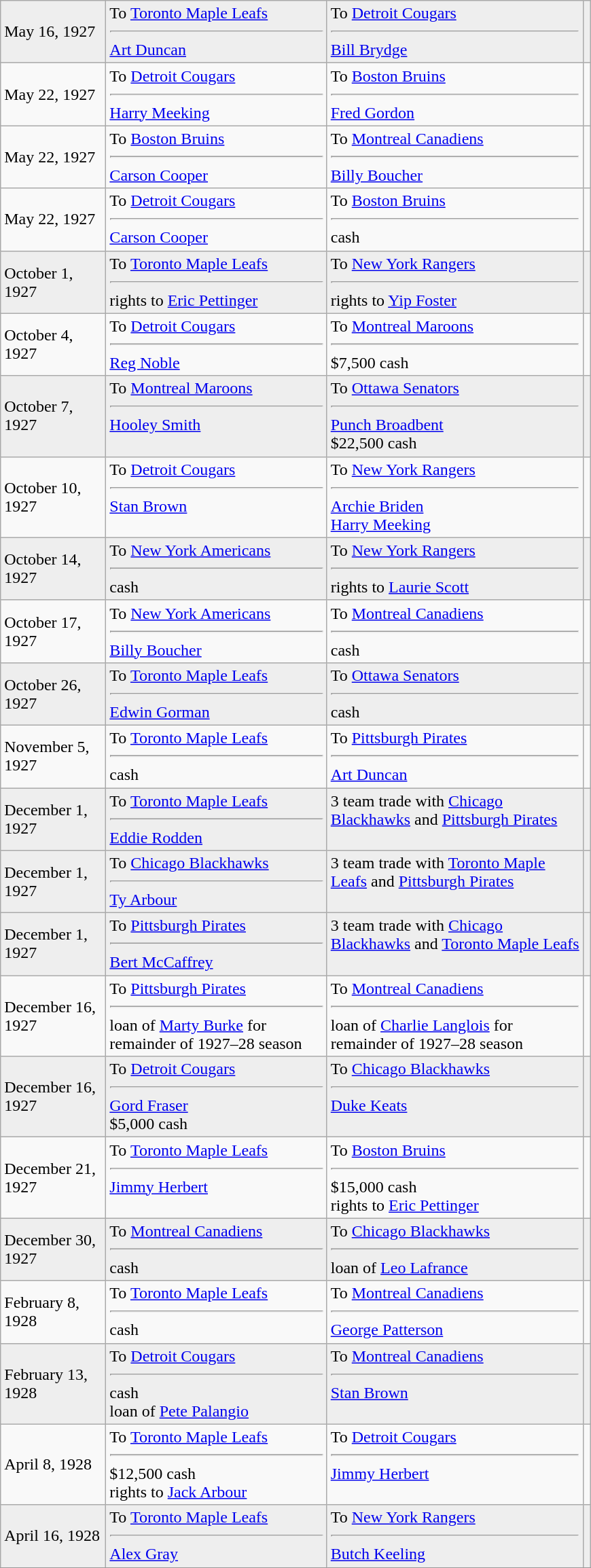<table class="wikitable" style="border:1px solid #999999; width:580px;">
<tr bgcolor="eeeeee">
<td>May 16, 1927</td>
<td valign="top">To <a href='#'>Toronto Maple Leafs</a><hr><a href='#'>Art Duncan</a></td>
<td valign="top">To <a href='#'>Detroit Cougars</a> <hr><a href='#'>Bill Brydge</a></td>
<td></td>
</tr>
<tr>
<td>May 22, 1927</td>
<td valign="top">To <a href='#'>Detroit Cougars</a><hr><a href='#'>Harry Meeking</a></td>
<td valign="top">To <a href='#'>Boston Bruins</a> <hr><a href='#'>Fred Gordon</a></td>
<td></td>
</tr>
<tr>
<td>May 22, 1927</td>
<td valign="top">To <a href='#'>Boston Bruins</a><hr><a href='#'>Carson Cooper</a></td>
<td valign="top">To <a href='#'>Montreal Canadiens</a> <hr><a href='#'>Billy Boucher</a></td>
<td></td>
</tr>
<tr>
<td>May 22, 1927</td>
<td valign="top">To <a href='#'>Detroit Cougars</a><hr><a href='#'>Carson Cooper</a></td>
<td valign="top">To <a href='#'>Boston Bruins</a> <hr>cash</td>
<td></td>
</tr>
<tr bgcolor="eeeeee">
<td>October 1, 1927</td>
<td valign="top">To <a href='#'>Toronto Maple Leafs</a><hr>rights to <a href='#'>Eric Pettinger</a></td>
<td valign="top">To <a href='#'>New York Rangers</a> <hr>rights to <a href='#'>Yip Foster</a></td>
<td></td>
</tr>
<tr>
<td>October 4, 1927</td>
<td valign="top">To <a href='#'>Detroit Cougars</a><hr><a href='#'>Reg Noble</a></td>
<td valign="top">To <a href='#'>Montreal Maroons</a> <hr>$7,500 cash</td>
<td></td>
</tr>
<tr bgcolor="eeeeee">
<td>October 7, 1927</td>
<td valign="top">To <a href='#'>Montreal Maroons</a><hr><a href='#'>Hooley Smith</a></td>
<td valign="top">To <a href='#'>Ottawa Senators</a> <hr><a href='#'>Punch Broadbent</a><br>$22,500 cash</td>
<td></td>
</tr>
<tr>
<td>October 10, 1927</td>
<td valign="top">To <a href='#'>Detroit Cougars</a><hr><a href='#'>Stan Brown</a></td>
<td valign="top">To <a href='#'>New York Rangers</a> <hr><a href='#'>Archie Briden</a><br><a href='#'>Harry Meeking</a></td>
<td></td>
</tr>
<tr bgcolor="eeeeee">
<td>October 14, 1927</td>
<td valign="top">To <a href='#'>New York Americans</a><hr>cash</td>
<td valign="top">To <a href='#'>New York Rangers</a> <hr>rights to <a href='#'>Laurie Scott</a></td>
<td></td>
</tr>
<tr>
<td>October 17, 1927</td>
<td valign="top">To <a href='#'>New York Americans</a><hr><a href='#'>Billy Boucher</a></td>
<td valign="top">To <a href='#'>Montreal Canadiens</a> <hr>cash</td>
<td></td>
</tr>
<tr bgcolor="eeeeee">
<td>October 26, 1927</td>
<td valign="top">To <a href='#'>Toronto Maple Leafs</a><hr><a href='#'>Edwin Gorman</a></td>
<td valign="top">To <a href='#'>Ottawa Senators</a> <hr>cash</td>
<td></td>
</tr>
<tr>
<td>November 5, 1927</td>
<td valign="top">To <a href='#'>Toronto Maple Leafs</a><hr>cash</td>
<td valign="top">To <a href='#'>Pittsburgh Pirates</a> <hr><a href='#'>Art Duncan</a></td>
<td></td>
</tr>
<tr bgcolor="eeeeee">
<td>December 1, 1927</td>
<td valign="top">To <a href='#'>Toronto Maple Leafs</a><hr><a href='#'>Eddie Rodden</a></td>
<td valign="top">3 team trade with <a href='#'>Chicago Blackhawks</a> and <a href='#'>Pittsburgh Pirates</a></td>
<td></td>
</tr>
<tr bgcolor="eeeeee">
<td>December 1, 1927</td>
<td valign="top">To <a href='#'>Chicago Blackhawks</a><hr><a href='#'>Ty Arbour</a></td>
<td valign="top">3 team trade with <a href='#'>Toronto Maple Leafs</a> and <a href='#'>Pittsburgh Pirates</a></td>
<td></td>
</tr>
<tr bgcolor="eeeeee">
<td>December 1, 1927</td>
<td valign="top">To <a href='#'>Pittsburgh Pirates</a><hr><a href='#'>Bert McCaffrey</a></td>
<td valign="top">3 team trade with <a href='#'>Chicago Blackhawks</a> and <a href='#'>Toronto Maple Leafs</a></td>
<td></td>
</tr>
<tr>
<td>December 16, 1927</td>
<td valign="top">To <a href='#'>Pittsburgh Pirates</a><hr>loan of <a href='#'>Marty Burke</a> for remainder of 1927–28 season</td>
<td valign="top">To <a href='#'>Montreal Canadiens</a> <hr>loan of <a href='#'>Charlie Langlois</a> for remainder of 1927–28 season</td>
<td></td>
</tr>
<tr bgcolor="eeeeee">
<td>December 16, 1927</td>
<td valign="top">To <a href='#'>Detroit Cougars</a><hr><a href='#'>Gord Fraser</a><br>$5,000 cash</td>
<td valign="top">To <a href='#'>Chicago Blackhawks</a> <hr><a href='#'>Duke Keats</a></td>
<td></td>
</tr>
<tr>
<td>December 21, 1927</td>
<td valign="top">To <a href='#'>Toronto Maple Leafs</a><hr><a href='#'>Jimmy Herbert</a></td>
<td valign="top">To <a href='#'>Boston Bruins</a> <hr>$15,000 cash<br>rights to <a href='#'>Eric Pettinger</a></td>
<td></td>
</tr>
<tr bgcolor="eeeeee">
<td>December 30, 1927</td>
<td valign="top">To <a href='#'>Montreal Canadiens</a><hr>cash</td>
<td valign="top">To <a href='#'>Chicago Blackhawks</a> <hr>loan of <a href='#'>Leo Lafrance</a></td>
<td></td>
</tr>
<tr>
<td>February 8, 1928</td>
<td valign="top">To <a href='#'>Toronto Maple Leafs</a><hr>cash</td>
<td valign="top">To <a href='#'>Montreal Canadiens</a> <hr><a href='#'>George Patterson</a></td>
<td></td>
</tr>
<tr bgcolor="eeeeee">
<td>February 13, 1928</td>
<td valign="top">To <a href='#'>Detroit Cougars</a><hr>cash<br>loan of <a href='#'>Pete Palangio</a></td>
<td valign="top">To <a href='#'>Montreal Canadiens</a> <hr><a href='#'>Stan Brown</a></td>
<td></td>
</tr>
<tr>
<td>April 8, 1928</td>
<td valign="top">To <a href='#'>Toronto Maple Leafs</a><hr>$12,500 cash<br>rights to <a href='#'>Jack Arbour</a></td>
<td valign="top">To <a href='#'>Detroit Cougars</a> <hr><a href='#'>Jimmy Herbert</a></td>
<td></td>
</tr>
<tr bgcolor="eeeeee">
<td>April 16, 1928</td>
<td valign="top">To <a href='#'>Toronto Maple Leafs</a><hr><a href='#'>Alex Gray</a></td>
<td valign="top">To <a href='#'>New York Rangers</a> <hr><a href='#'>Butch Keeling</a></td>
<td></td>
</tr>
<tr bgcolor="eeeeee">
</tr>
</table>
